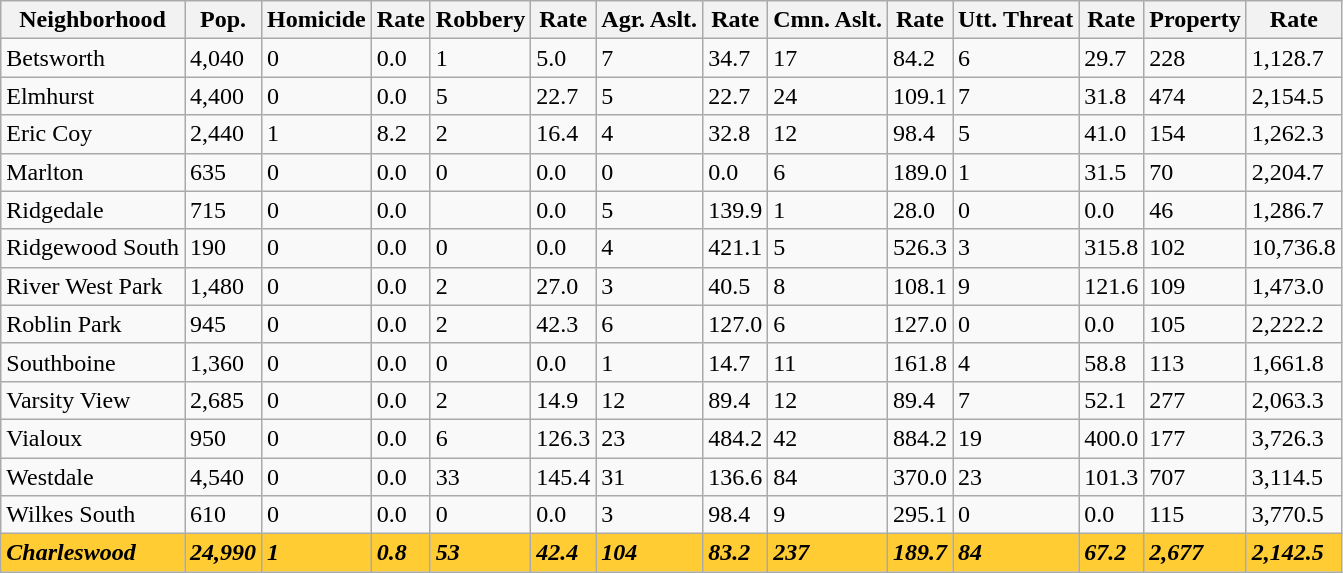<table class="wikitable sortable">
<tr>
<th><strong>Neighborhood</strong></th>
<th><strong>Pop.</strong> </th>
<th><strong>Homicide</strong></th>
<th><strong>Rate</strong> </th>
<th><strong>Robbery</strong></th>
<th><strong>Rate</strong></th>
<th><strong>Agr. Aslt.</strong> </th>
<th><strong>Rate</strong></th>
<th><strong>Cmn. Aslt.</strong> </th>
<th><strong>Rate</strong></th>
<th><strong>Utt. Threat</strong> </th>
<th><strong>Rate</strong></th>
<th><strong>Property</strong></th>
<th><strong>Rate</strong></th>
</tr>
<tr>
<td>Betsworth</td>
<td>4,040</td>
<td>0</td>
<td>0.0</td>
<td>1</td>
<td>5.0</td>
<td>7</td>
<td>34.7</td>
<td>17</td>
<td>84.2</td>
<td>6</td>
<td>29.7</td>
<td>228</td>
<td>1,128.7</td>
</tr>
<tr>
<td>Elmhurst</td>
<td>4,400</td>
<td>0</td>
<td>0.0</td>
<td>5</td>
<td>22.7</td>
<td>5</td>
<td>22.7</td>
<td>24</td>
<td>109.1</td>
<td>7</td>
<td>31.8</td>
<td>474</td>
<td>2,154.5</td>
</tr>
<tr>
<td>Eric Coy</td>
<td>2,440</td>
<td>1</td>
<td>8.2</td>
<td>2</td>
<td>16.4</td>
<td>4</td>
<td>32.8</td>
<td>12</td>
<td>98.4</td>
<td>5</td>
<td>41.0</td>
<td>154</td>
<td>1,262.3</td>
</tr>
<tr>
<td>Marlton</td>
<td>635</td>
<td>0</td>
<td>0.0</td>
<td>0</td>
<td>0.0</td>
<td>0</td>
<td>0.0</td>
<td>6</td>
<td>189.0</td>
<td>1</td>
<td>31.5</td>
<td>70</td>
<td>2,204.7</td>
</tr>
<tr>
<td>Ridgedale</td>
<td>715</td>
<td>0</td>
<td>0.0</td>
<td></td>
<td>0.0</td>
<td>5</td>
<td>139.9</td>
<td>1</td>
<td>28.0</td>
<td>0</td>
<td>0.0</td>
<td>46</td>
<td>1,286.7</td>
</tr>
<tr>
<td>Ridgewood South</td>
<td>190</td>
<td>0</td>
<td>0.0</td>
<td>0</td>
<td>0.0</td>
<td>4</td>
<td>421.1</td>
<td>5</td>
<td>526.3</td>
<td>3</td>
<td>315.8</td>
<td>102</td>
<td>10,736.8</td>
</tr>
<tr>
<td>River West Park</td>
<td>1,480</td>
<td>0</td>
<td>0.0</td>
<td>2</td>
<td>27.0</td>
<td>3</td>
<td>40.5</td>
<td>8</td>
<td>108.1</td>
<td>9</td>
<td>121.6</td>
<td>109</td>
<td>1,473.0</td>
</tr>
<tr>
<td>Roblin Park</td>
<td>945</td>
<td>0</td>
<td>0.0</td>
<td>2</td>
<td>42.3</td>
<td>6</td>
<td>127.0</td>
<td>6</td>
<td>127.0</td>
<td>0</td>
<td>0.0</td>
<td>105</td>
<td>2,222.2</td>
</tr>
<tr>
<td>Southboine</td>
<td>1,360</td>
<td>0</td>
<td>0.0</td>
<td>0</td>
<td>0.0</td>
<td>1</td>
<td>14.7</td>
<td>11</td>
<td>161.8</td>
<td>4</td>
<td>58.8</td>
<td>113</td>
<td>1,661.8</td>
</tr>
<tr>
<td>Varsity View</td>
<td>2,685</td>
<td>0</td>
<td>0.0</td>
<td>2</td>
<td>14.9</td>
<td>12</td>
<td>89.4</td>
<td>12</td>
<td>89.4</td>
<td>7</td>
<td>52.1</td>
<td>277</td>
<td>2,063.3</td>
</tr>
<tr>
<td>Vialoux</td>
<td>950</td>
<td>0</td>
<td>0.0</td>
<td>6</td>
<td>126.3</td>
<td>23</td>
<td>484.2</td>
<td>42</td>
<td>884.2</td>
<td>19</td>
<td>400.0</td>
<td>177</td>
<td>3,726.3</td>
</tr>
<tr>
<td>Westdale</td>
<td>4,540</td>
<td>0</td>
<td>0.0</td>
<td>33</td>
<td>145.4</td>
<td>31</td>
<td>136.6</td>
<td>84</td>
<td>370.0</td>
<td>23</td>
<td>101.3</td>
<td>707</td>
<td>3,114.5</td>
</tr>
<tr>
<td>Wilkes South</td>
<td>610</td>
<td>0</td>
<td>0.0</td>
<td>0</td>
<td>0.0</td>
<td>3</td>
<td>98.4</td>
<td>9</td>
<td>295.1</td>
<td>0</td>
<td>0.0</td>
<td>115</td>
<td>3,770.5</td>
</tr>
<tr>
<td style="background: #fc3;"><strong><em>Charleswood</em></strong></td>
<td style="background: #fc3;"><strong><em>24,990</em></strong></td>
<td style="background: #fc3;"><strong><em>1</em></strong></td>
<td style="background: #fc3;"><strong><em>0.8</em></strong></td>
<td style="background: #fc3;"><strong><em>53</em></strong></td>
<td style="background: #fc3;"><strong><em>42.4</em></strong></td>
<td style="background: #fc3;"><strong><em>104</em></strong></td>
<td style="background: #fc3;"><strong><em>83.2</em></strong></td>
<td style="background: #fc3;"><strong><em>237</em></strong></td>
<td style="background: #fc3;"><strong><em>189.7</em></strong></td>
<td style="background: #fc3;"><strong><em>84</em></strong></td>
<td style="background: #fc3;"><strong><em>67.2</em></strong></td>
<td style="background: #fc3;"><strong><em>2,677</em></strong></td>
<td style="background: #fc3;"><strong><em>2,142.5</em></strong></td>
</tr>
</table>
